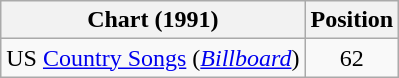<table class="wikitable sortable">
<tr>
<th scope="col">Chart (1991)</th>
<th scope="col">Position</th>
</tr>
<tr>
<td>US <a href='#'>Country Songs</a> (<em><a href='#'>Billboard</a></em>)</td>
<td align="center">62</td>
</tr>
</table>
